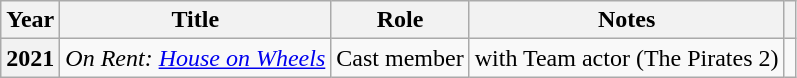<table class="wikitable  plainrowheaders">
<tr>
<th scope="col">Year</th>
<th scope="col">Title</th>
<th scope="col">Role</th>
<th scope="col">Notes</th>
<th scope="col" class="unsortable"></th>
</tr>
<tr>
<th scope="row">2021</th>
<td><em>On Rent: <a href='#'>House on Wheels</a></em></td>
<td>Cast member</td>
<td>with Team actor (The Pirates 2)</td>
<td style="text-align:center"></td>
</tr>
</table>
